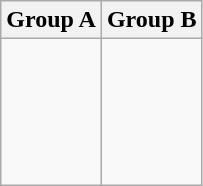<table class="wikitable">
<tr>
<th width=50%>Group A</th>
<th width=50%>Group B</th>
</tr>
<tr>
<td valign=top><br><br>
<br>
<br>
<br>
</td>
<td valign=top><br><br>
<s></s><br>
<br>
<br>
</td>
</tr>
</table>
